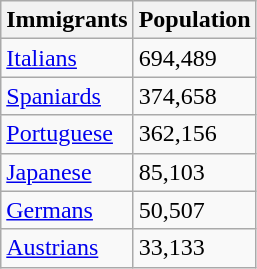<table class="wikitable sortable">
<tr>
<th>Immigrants</th>
<th>Population</th>
</tr>
<tr>
<td><a href='#'>Italians</a> </td>
<td>694,489</td>
</tr>
<tr>
<td><a href='#'>Spaniards</a> </td>
<td>374,658</td>
</tr>
<tr>
<td><a href='#'>Portuguese</a> </td>
<td>362,156</td>
</tr>
<tr>
<td><a href='#'>Japanese</a> </td>
<td>85,103</td>
</tr>
<tr>
<td><a href='#'>Germans</a> </td>
<td>50,507</td>
</tr>
<tr>
<td><a href='#'>Austrians</a> </td>
<td>33,133</td>
</tr>
</table>
